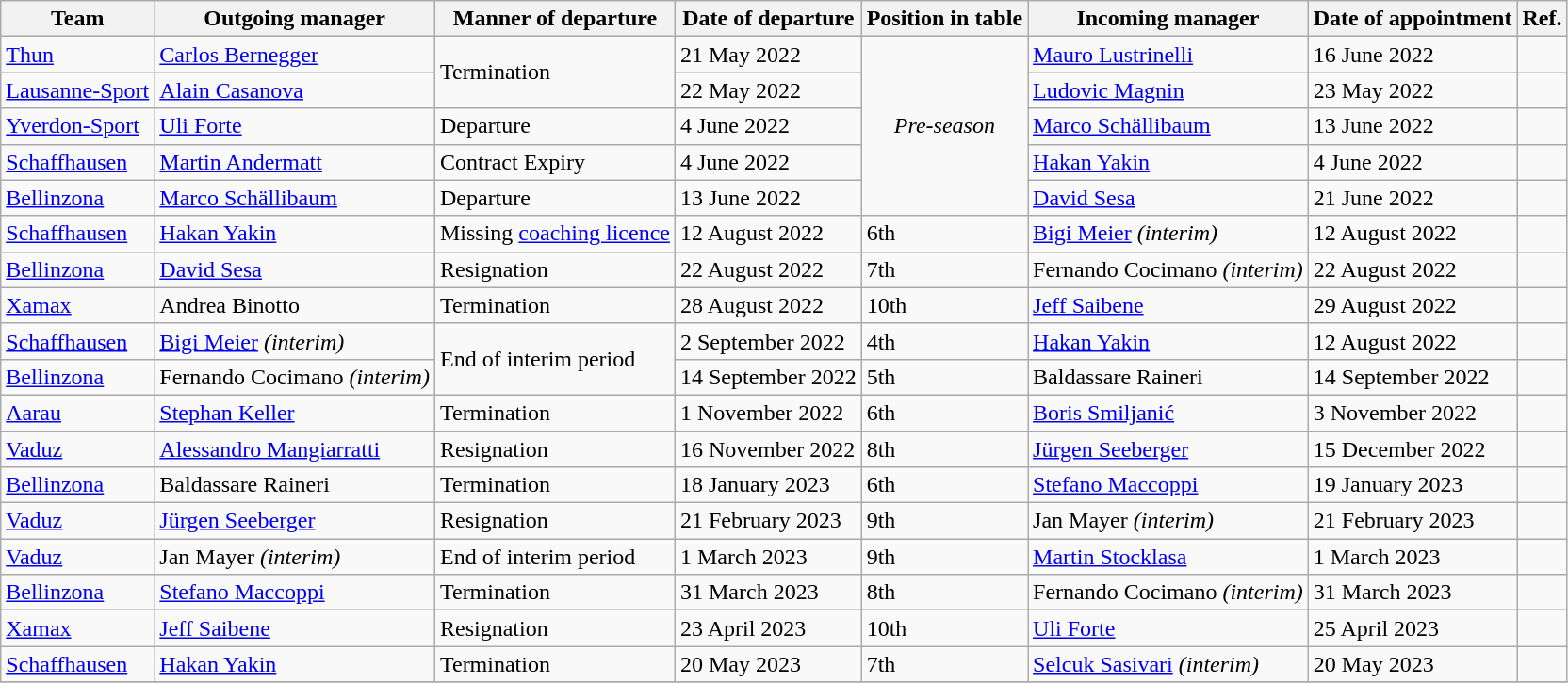<table class="wikitable">
<tr>
<th>Team</th>
<th>Outgoing manager</th>
<th>Manner of departure</th>
<th>Date of departure</th>
<th>Position in table</th>
<th>Incoming manager</th>
<th>Date of appointment</th>
<th>Ref.</th>
</tr>
<tr>
<td><a href='#'>Thun</a></td>
<td> <a href='#'>Carlos Bernegger</a></td>
<td rowspan="2">Termination</td>
<td>21 May 2022</td>
<td rowspan=5 align=center><em>Pre-season</em></td>
<td> <a href='#'>Mauro Lustrinelli</a></td>
<td>16 June 2022</td>
<td></td>
</tr>
<tr>
<td><a href='#'>Lausanne-Sport</a></td>
<td> <a href='#'>Alain Casanova</a></td>
<td>22 May 2022</td>
<td> <a href='#'>Ludovic Magnin</a></td>
<td>23 May 2022</td>
<td></td>
</tr>
<tr>
<td><a href='#'>Yverdon-Sport</a></td>
<td> <a href='#'>Uli Forte</a></td>
<td>Departure</td>
<td>4 June 2022</td>
<td> <a href='#'>Marco Schällibaum</a></td>
<td>13 June 2022</td>
<td></td>
</tr>
<tr>
<td><a href='#'>Schaffhausen</a></td>
<td> <a href='#'>Martin Andermatt</a></td>
<td>Contract Expiry</td>
<td>4 June 2022</td>
<td> <a href='#'>Hakan Yakin</a></td>
<td>4 June 2022</td>
<td></td>
</tr>
<tr>
<td><a href='#'>Bellinzona</a></td>
<td> <a href='#'>Marco Schällibaum</a></td>
<td>Departure</td>
<td>13 June 2022</td>
<td> <a href='#'>David Sesa</a></td>
<td>21 June 2022</td>
<td></td>
</tr>
<tr>
<td><a href='#'>Schaffhausen</a></td>
<td> <a href='#'>Hakan Yakin</a></td>
<td>Missing <a href='#'>coaching licence</a></td>
<td>12 August 2022</td>
<td>6th</td>
<td> <a href='#'>Bigi Meier</a> <em>(interim)</em></td>
<td>12 August 2022</td>
<td></td>
</tr>
<tr>
<td><a href='#'>Bellinzona</a></td>
<td> <a href='#'>David Sesa</a></td>
<td>Resignation</td>
<td>22 August 2022</td>
<td>7th</td>
<td> Fernando Cocimano <em>(interim)</em></td>
<td>22 August 2022</td>
<td></td>
</tr>
<tr>
<td><a href='#'>Xamax</a></td>
<td> Andrea Binotto</td>
<td>Termination</td>
<td>28 August 2022</td>
<td>10th</td>
<td> <a href='#'>Jeff Saibene</a></td>
<td>29 August 2022</td>
<td></td>
</tr>
<tr>
<td><a href='#'>Schaffhausen</a></td>
<td> <a href='#'>Bigi Meier</a> <em>(interim)</em></td>
<td rowspan="2">End of interim period</td>
<td>2 September 2022</td>
<td>4th</td>
<td> <a href='#'>Hakan Yakin</a></td>
<td>12 August 2022</td>
<td></td>
</tr>
<tr>
<td><a href='#'>Bellinzona</a></td>
<td> Fernando Cocimano <em>(interim)</em></td>
<td>14 September 2022</td>
<td>5th</td>
<td> Baldassare Raineri</td>
<td>14 September 2022</td>
<td></td>
</tr>
<tr>
<td><a href='#'>Aarau</a></td>
<td> <a href='#'>Stephan Keller</a></td>
<td>Termination</td>
<td>1 November 2022</td>
<td>6th</td>
<td> <a href='#'>Boris Smiljanić</a></td>
<td>3 November 2022</td>
<td></td>
</tr>
<tr>
<td><a href='#'>Vaduz</a></td>
<td> <a href='#'>Alessandro Mangiarratti</a></td>
<td>Resignation</td>
<td>16 November 2022</td>
<td>8th</td>
<td> <a href='#'>Jürgen Seeberger</a></td>
<td>15 December 2022</td>
<td></td>
</tr>
<tr>
<td><a href='#'>Bellinzona</a></td>
<td> Baldassare Raineri</td>
<td>Termination</td>
<td>18 January 2023</td>
<td>6th</td>
<td> <a href='#'>Stefano Maccoppi</a></td>
<td>19 January 2023</td>
<td></td>
</tr>
<tr>
<td><a href='#'>Vaduz</a></td>
<td> <a href='#'>Jürgen Seeberger</a></td>
<td>Resignation</td>
<td>21 February 2023</td>
<td>9th</td>
<td> Jan Mayer <em>(interim)</em></td>
<td>21 February 2023</td>
<td></td>
</tr>
<tr>
<td><a href='#'>Vaduz</a></td>
<td> Jan Mayer <em>(interim)</em></td>
<td>End of interim period</td>
<td>1 March 2023</td>
<td>9th</td>
<td> <a href='#'>Martin Stocklasa</a></td>
<td>1 March 2023</td>
<td></td>
</tr>
<tr>
<td><a href='#'>Bellinzona</a></td>
<td> <a href='#'>Stefano Maccoppi</a></td>
<td>Termination</td>
<td>31 March 2023</td>
<td>8th</td>
<td> Fernando Cocimano <em>(interim)</em></td>
<td>31 March 2023</td>
<td></td>
</tr>
<tr>
<td><a href='#'>Xamax</a></td>
<td> <a href='#'>Jeff Saibene</a></td>
<td>Resignation</td>
<td>23 April 2023</td>
<td>10th</td>
<td> <a href='#'>Uli Forte</a></td>
<td>25 April 2023</td>
<td></td>
</tr>
<tr>
<td><a href='#'>Schaffhausen</a></td>
<td> <a href='#'>Hakan Yakin</a></td>
<td>Termination</td>
<td>20 May 2023</td>
<td>7th</td>
<td> <a href='#'>Selcuk Sasivari</a> <em>(interim)</em></td>
<td>20 May 2023</td>
<td></td>
</tr>
<tr>
</tr>
</table>
